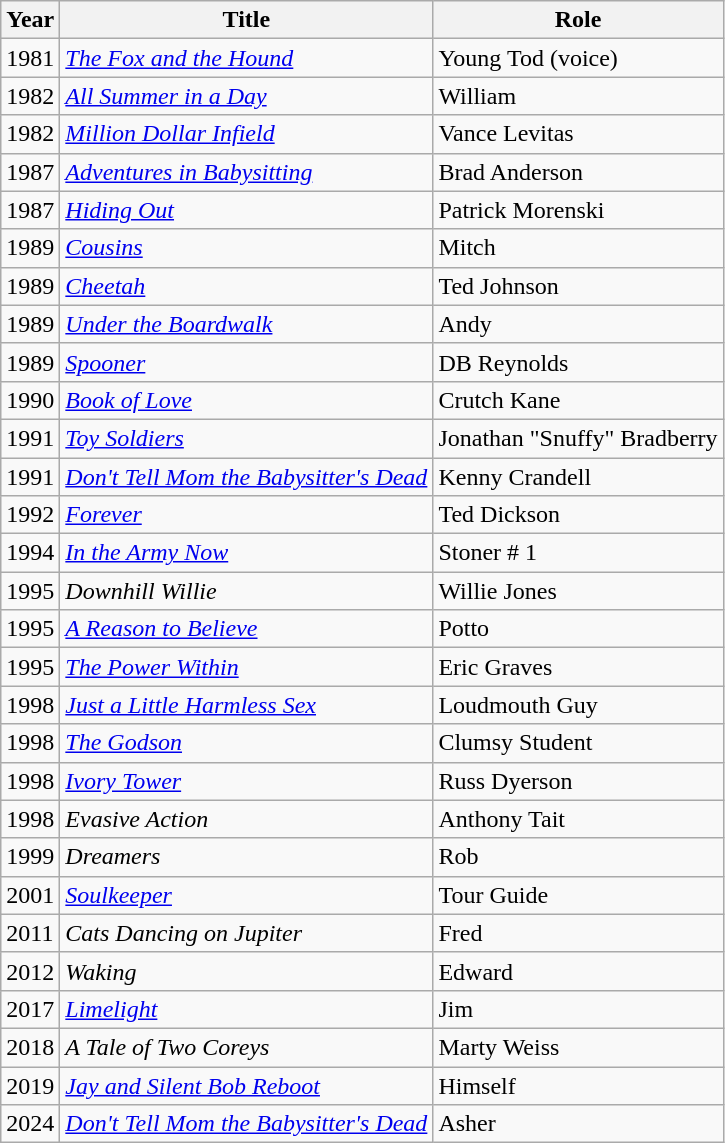<table class="wikitable">
<tr>
<th>Year</th>
<th>Title</th>
<th>Role</th>
</tr>
<tr>
<td>1981</td>
<td><em><a href='#'>The Fox and the Hound</a></em></td>
<td>Young Tod (voice)</td>
</tr>
<tr>
<td>1982</td>
<td><em><a href='#'>All Summer in a Day</a></em></td>
<td>William</td>
</tr>
<tr>
<td>1982</td>
<td><em><a href='#'>Million Dollar Infield</a></em></td>
<td>Vance Levitas</td>
</tr>
<tr>
<td>1987</td>
<td><em><a href='#'>Adventures in Babysitting</a></em></td>
<td>Brad Anderson</td>
</tr>
<tr>
<td>1987</td>
<td><em><a href='#'>Hiding Out</a></em></td>
<td>Patrick Morenski</td>
</tr>
<tr>
<td>1989</td>
<td><em><a href='#'>Cousins</a></em></td>
<td>Mitch</td>
</tr>
<tr>
<td>1989</td>
<td><em><a href='#'>Cheetah</a></em></td>
<td>Ted Johnson</td>
</tr>
<tr>
<td>1989</td>
<td><em><a href='#'>Under the Boardwalk</a></em></td>
<td>Andy</td>
</tr>
<tr>
<td>1989</td>
<td><em><a href='#'>Spooner</a></em></td>
<td>DB Reynolds</td>
</tr>
<tr>
<td>1990</td>
<td><em><a href='#'>Book of Love</a></em></td>
<td>Crutch Kane</td>
</tr>
<tr>
<td>1991</td>
<td><em><a href='#'>Toy Soldiers</a></em></td>
<td>Jonathan "Snuffy" Bradberry</td>
</tr>
<tr>
<td>1991</td>
<td><em><a href='#'>Don't Tell Mom the Babysitter's Dead</a></em></td>
<td>Kenny Crandell</td>
</tr>
<tr>
<td>1992</td>
<td><em><a href='#'>Forever</a></em></td>
<td>Ted Dickson</td>
</tr>
<tr>
<td>1994</td>
<td><em><a href='#'>In the Army Now</a></em></td>
<td>Stoner # 1</td>
</tr>
<tr>
<td>1995</td>
<td><em>Downhill Willie</em></td>
<td>Willie Jones</td>
</tr>
<tr>
<td>1995</td>
<td><em><a href='#'>A Reason to Believe</a></em></td>
<td>Potto</td>
</tr>
<tr>
<td>1995</td>
<td><em><a href='#'>The Power Within</a></em></td>
<td>Eric Graves</td>
</tr>
<tr>
<td>1998</td>
<td><em><a href='#'>Just a Little Harmless Sex</a></em></td>
<td>Loudmouth Guy</td>
</tr>
<tr>
<td>1998</td>
<td><em><a href='#'>The Godson</a></em></td>
<td>Clumsy Student</td>
</tr>
<tr>
<td>1998</td>
<td><em><a href='#'>Ivory Tower</a></em></td>
<td>Russ Dyerson</td>
</tr>
<tr>
<td>1998</td>
<td><em>Evasive Action</em></td>
<td>Anthony Tait</td>
</tr>
<tr>
<td>1999</td>
<td><em>Dreamers</em></td>
<td>Rob</td>
</tr>
<tr>
<td>2001</td>
<td><em><a href='#'>Soulkeeper</a></em></td>
<td>Tour Guide</td>
</tr>
<tr>
<td>2011</td>
<td><em>Cats Dancing on Jupiter</em></td>
<td>Fred</td>
</tr>
<tr>
<td>2012</td>
<td><em>Waking</em></td>
<td>Edward</td>
</tr>
<tr>
<td>2017</td>
<td><em><a href='#'>Limelight</a></em></td>
<td>Jim</td>
</tr>
<tr>
<td>2018</td>
<td><em>A Tale of Two Coreys</em></td>
<td>Marty Weiss</td>
</tr>
<tr>
<td>2019</td>
<td><em><a href='#'>Jay and Silent Bob Reboot</a></em></td>
<td>Himself</td>
</tr>
<tr>
<td>2024</td>
<td><em><a href='#'>Don't Tell Mom the Babysitter's Dead</a></em></td>
<td>Asher</td>
</tr>
</table>
